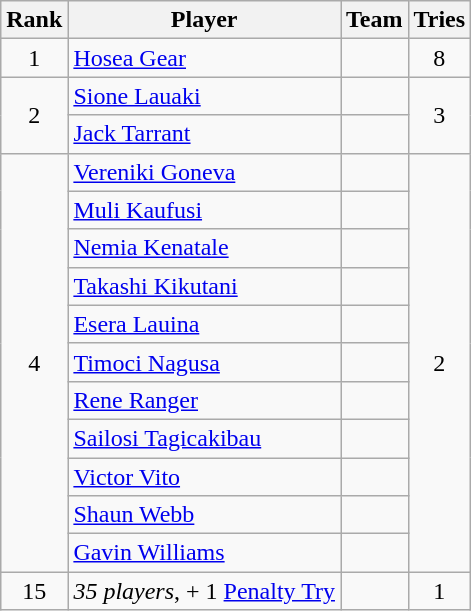<table class="wikitable">
<tr>
<th>Rank</th>
<th>Player</th>
<th>Team</th>
<th>Tries</th>
</tr>
<tr>
<td style="text-align:center;">1</td>
<td><a href='#'>Hosea Gear</a></td>
<td></td>
<td style="text-align:center;">8</td>
</tr>
<tr>
<td rowspan="2" style="text-align:center;">2</td>
<td><a href='#'>Sione Lauaki</a></td>
<td></td>
<td rowspan="2" style="text-align:center;">3</td>
</tr>
<tr>
<td><a href='#'>Jack Tarrant</a></td>
<td></td>
</tr>
<tr>
<td rowspan="11" style="text-align:center;">4</td>
<td><a href='#'>Vereniki Goneva</a></td>
<td></td>
<td rowspan="11" style="text-align:center;">2</td>
</tr>
<tr>
<td><a href='#'>Muli Kaufusi</a></td>
<td></td>
</tr>
<tr>
<td><a href='#'>Nemia Kenatale</a></td>
<td></td>
</tr>
<tr>
<td><a href='#'>Takashi Kikutani</a></td>
<td></td>
</tr>
<tr>
<td><a href='#'>Esera Lauina</a></td>
<td></td>
</tr>
<tr>
<td><a href='#'>Timoci Nagusa</a></td>
<td></td>
</tr>
<tr>
<td><a href='#'>Rene Ranger</a></td>
<td></td>
</tr>
<tr>
<td><a href='#'>Sailosi Tagicakibau</a></td>
<td></td>
</tr>
<tr>
<td><a href='#'>Victor Vito</a></td>
<td></td>
</tr>
<tr>
<td><a href='#'>Shaun Webb</a></td>
<td></td>
</tr>
<tr>
<td><a href='#'>Gavin Williams</a></td>
<td></td>
</tr>
<tr>
<td style="text-align:center;">15</td>
<td><em>35 players</em>, + 1 <a href='#'>Penalty Try</a></td>
<td></td>
<td style="text-align:center;">1</td>
</tr>
</table>
